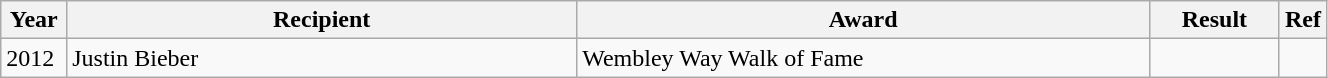<table class="wikitable" style="width:70%;">
<tr>
<th width=5%>Year</th>
<th style="width:40%;">Recipient</th>
<th style="width:45%;">Award</th>
<th style="width:10%;">Result</th>
<th>Ref</th>
</tr>
<tr>
<td>2012</td>
<td>Justin Bieber</td>
<td>Wembley Way Walk of Fame</td>
<td></td>
<td></td>
</tr>
</table>
